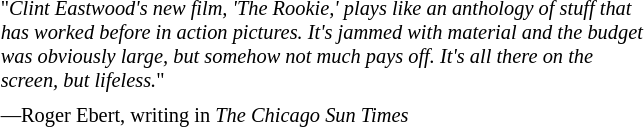<table class="toccolours" style="float: right; margin-left: 1em; margin-right: 2em; font-size: 85%; color:black; width:40em; max-width: 35%;" cellspacing="5">
<tr>
<td style="text-align: left;">"<em>Clint Eastwood's new film, 'The Rookie,' plays like an anthology of stuff that has worked before in action pictures. It's jammed with material and the budget was obviously large, but somehow not much pays off. It's all there on the screen, but lifeless.</em>"</td>
</tr>
<tr>
<td style="text-align: left;">—Roger Ebert, writing in <em>The Chicago Sun Times</em></td>
</tr>
</table>
